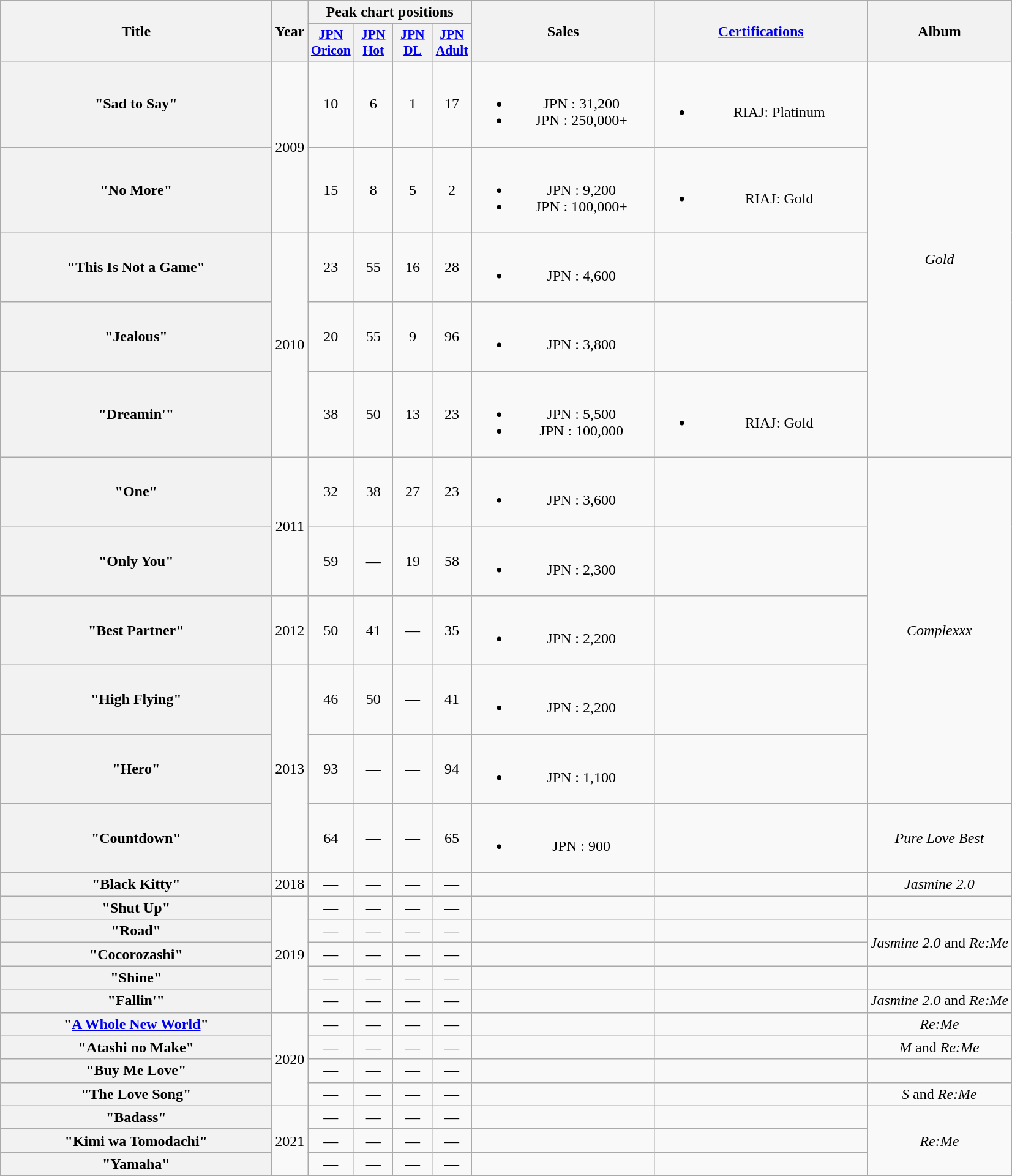<table class="wikitable plainrowheaders" style="text-align:center;">
<tr>
<th scope="col" rowspan="2" style="width:18em;">Title</th>
<th scope="col" rowspan="2">Year</th>
<th scope="col" colspan="4">Peak chart positions</th>
<th scope="col" rowspan="2" style="width:12em;">Sales</th>
<th scope="col" rowspan="2" style="width:14em;"><a href='#'>Certifications</a></th>
<th scope="col" rowspan="2">Album</th>
</tr>
<tr>
<th scope="col" style="width:2.5em;font-size:90%;"><a href='#'>JPN<br>Oricon</a><br></th>
<th scope="col" style="width:2.5em;font-size:90%;"><a href='#'>JPN<br>Hot</a><br></th>
<th scope="col" style="width:2.5em;font-size:90%;"><a href='#'>JPN<br>DL</a></th>
<th scope="col" style="width:2.5em;font-size:90%;"><a href='#'>JPN<br>Adult</a><br></th>
</tr>
<tr>
<th scope="row">"Sad to Say"</th>
<td rowspan="2">2009</td>
<td>10</td>
<td>6</td>
<td>1</td>
<td>17</td>
<td><br><ul><li>JPN : 31,200</li><li>JPN : 250,000+</li></ul></td>
<td><br><ul><li>RIAJ: Platinum</li></ul></td>
<td rowspan="5"><em>Gold</em></td>
</tr>
<tr>
<th scope="row">"No More"</th>
<td>15</td>
<td>8</td>
<td>5</td>
<td>2</td>
<td><br><ul><li>JPN : 9,200</li><li>JPN : 100,000+</li></ul></td>
<td><br><ul><li>RIAJ: Gold</li></ul></td>
</tr>
<tr>
<th scope="row">"This Is Not a Game"</th>
<td rowspan="3">2010</td>
<td>23</td>
<td>55</td>
<td>16</td>
<td>28</td>
<td><br><ul><li>JPN : 4,600</li></ul></td>
<td></td>
</tr>
<tr>
<th scope="row">"Jealous"</th>
<td>20</td>
<td>55</td>
<td>9</td>
<td>96</td>
<td><br><ul><li>JPN : 3,800</li></ul></td>
<td></td>
</tr>
<tr>
<th scope="row">"Dreamin'"</th>
<td>38</td>
<td>50</td>
<td>13</td>
<td>23</td>
<td><br><ul><li>JPN : 5,500</li><li>JPN : 100,000</li></ul></td>
<td><br><ul><li>RIAJ: Gold</li></ul></td>
</tr>
<tr>
<th scope="row">"One"</th>
<td rowspan="2">2011</td>
<td>32</td>
<td>38</td>
<td>27</td>
<td>23</td>
<td><br><ul><li>JPN : 3,600</li></ul></td>
<td></td>
<td rowspan="5"><em>Complexxx</em></td>
</tr>
<tr>
<th scope="row">"Only You"</th>
<td>59</td>
<td>—</td>
<td>19</td>
<td>58</td>
<td><br><ul><li>JPN : 2,300</li></ul></td>
<td></td>
</tr>
<tr>
<th scope="row">"Best Partner"</th>
<td rowspan="1">2012</td>
<td>50</td>
<td>41</td>
<td>—</td>
<td>35</td>
<td><br><ul><li>JPN : 2,200</li></ul></td>
<td></td>
</tr>
<tr>
<th scope="row">"High Flying"</th>
<td rowspan="3">2013</td>
<td>46</td>
<td>50</td>
<td>—</td>
<td>41</td>
<td><br><ul><li>JPN : 2,200</li></ul></td>
<td></td>
</tr>
<tr>
<th scope="row">"Hero"</th>
<td>93</td>
<td>—</td>
<td>—</td>
<td>94</td>
<td><br><ul><li>JPN : 1,100</li></ul></td>
<td></td>
</tr>
<tr>
<th scope="row">"Countdown"</th>
<td>64</td>
<td>—</td>
<td>—</td>
<td>65</td>
<td><br><ul><li>JPN : 900</li></ul></td>
<td></td>
<td><em>Pure Love Best</em></td>
</tr>
<tr>
<th scope="row">"Black Kitty"</th>
<td>2018</td>
<td>—</td>
<td>—</td>
<td>—</td>
<td>—</td>
<td></td>
<td></td>
<td><em>Jasmine 2.0</em></td>
</tr>
<tr>
<th scope="row">"Shut Up"<br></th>
<td rowspan="5">2019</td>
<td>—</td>
<td>—</td>
<td>—</td>
<td>—</td>
<td></td>
<td></td>
<td></td>
</tr>
<tr>
<th scope="row">"Road"</th>
<td>—</td>
<td>—</td>
<td>—</td>
<td>—</td>
<td></td>
<td></td>
<td rowspan="2"><em>Jasmine 2.0</em> and <em>Re:Me</em></td>
</tr>
<tr>
<th scope="row">"Cocorozashi"<br></th>
<td>—</td>
<td>—</td>
<td>—</td>
<td>—</td>
<td></td>
<td></td>
</tr>
<tr>
<th scope="row">"Shine"<br></th>
<td>—</td>
<td>—</td>
<td>—</td>
<td>—</td>
<td></td>
<td></td>
<td></td>
</tr>
<tr>
<th scope="row">"Fallin'"<br></th>
<td>—</td>
<td>—</td>
<td>—</td>
<td>—</td>
<td></td>
<td></td>
<td><em>Jasmine 2.0</em> and <em>Re:Me</em></td>
</tr>
<tr>
<th scope="row">"<a href='#'>A Whole New World</a>"</th>
<td rowspan="4">2020</td>
<td>—</td>
<td>—</td>
<td>—</td>
<td>—</td>
<td></td>
<td></td>
<td><em>Re:Me</em></td>
</tr>
<tr>
<th scope="row">"Atashi no Make"</th>
<td>—</td>
<td>—</td>
<td>—</td>
<td>—</td>
<td></td>
<td></td>
<td><em>M</em> and <em>Re:Me</em></td>
</tr>
<tr>
<th scope="row">"Buy Me Love"<br></th>
<td>—</td>
<td>—</td>
<td>—</td>
<td>—</td>
<td></td>
<td></td>
<td></td>
</tr>
<tr>
<th scope="row">"The Love Song"</th>
<td>—</td>
<td>—</td>
<td>—</td>
<td>—</td>
<td></td>
<td></td>
<td><em>S</em> and <em>Re:Me</em></td>
</tr>
<tr>
<th scope="row">"Badass"<br></th>
<td rowspan="3">2021</td>
<td>—</td>
<td>—</td>
<td>—</td>
<td>—</td>
<td></td>
<td></td>
<td rowspan="3"><em>Re:Me</em></td>
</tr>
<tr>
<th scope="row">"Kimi wa Tomodachi"</th>
<td>—</td>
<td>—</td>
<td>—</td>
<td>—</td>
<td></td>
<td></td>
</tr>
<tr>
<th scope="row">"Yamaha"</th>
<td>—</td>
<td>—</td>
<td>—</td>
<td>—</td>
<td></td>
<td></td>
</tr>
<tr>
</tr>
</table>
